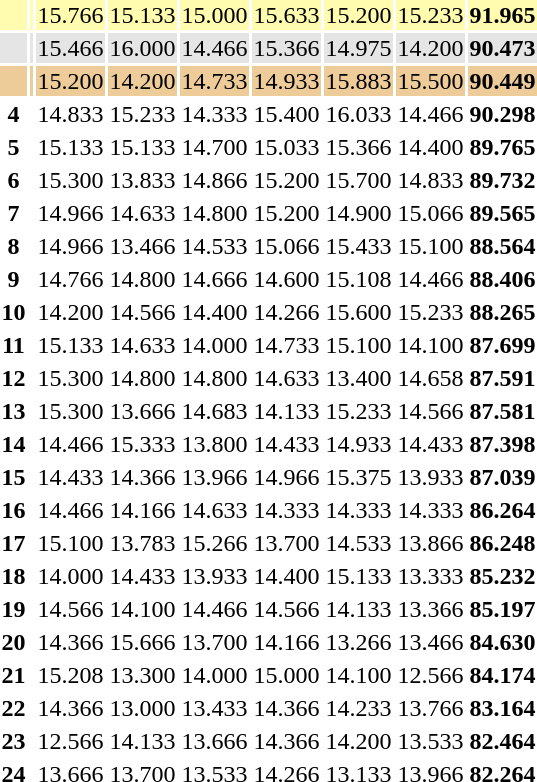<table>
<tr style="background:#fffcaf;">
<th scope=row style="text-align:center"></th>
<td align=left></td>
<td>15.766</td>
<td>15.133</td>
<td>15.000</td>
<td>15.633</td>
<td>15.200</td>
<td>15.233</td>
<td><strong>91.965</strong></td>
</tr>
<tr style="background:#e5e5e5;">
<th scope=row style="text-align:center"></th>
<td align=left></td>
<td>15.466</td>
<td>16.000</td>
<td>14.466</td>
<td>15.366</td>
<td>14.975</td>
<td>14.200</td>
<td><strong>90.473</strong></td>
</tr>
<tr style="background:#ec9;">
<th scope=row style="text-align:center"></th>
<td align=left></td>
<td>15.200</td>
<td>14.200</td>
<td>14.733</td>
<td>14.933</td>
<td>15.883</td>
<td>15.500</td>
<td><strong>90.449</strong></td>
</tr>
<tr>
<th scope=row style="text-align:center">4</th>
<td align=left></td>
<td>14.833</td>
<td>15.233</td>
<td>14.333</td>
<td>15.400</td>
<td>16.033</td>
<td>14.466</td>
<td><strong>90.298</strong></td>
</tr>
<tr>
<th scope=row style="text-align:center">5</th>
<td align=left></td>
<td>15.133</td>
<td>15.133</td>
<td>14.700</td>
<td>15.033</td>
<td>15.366</td>
<td>14.400</td>
<td><strong>89.765</strong></td>
</tr>
<tr>
<th scope=row style="text-align:center">6</th>
<td align=left></td>
<td>15.300</td>
<td>13.833</td>
<td>14.866</td>
<td>15.200</td>
<td>15.700</td>
<td>14.833</td>
<td><strong>89.732</strong></td>
</tr>
<tr>
<th scope=row style="text-align:center">7</th>
<td align=left></td>
<td>14.966</td>
<td>14.633</td>
<td>14.800</td>
<td>15.200</td>
<td>14.900</td>
<td>15.066</td>
<td><strong>89.565</strong></td>
</tr>
<tr>
<th scope=row style="text-align:center">8</th>
<td align=left></td>
<td>14.966</td>
<td>13.466</td>
<td>14.533</td>
<td>15.066</td>
<td>15.433</td>
<td>15.100</td>
<td><strong>88.564</strong></td>
</tr>
<tr>
<th scope=row style="text-align:center">9</th>
<td align=left></td>
<td>14.766</td>
<td>14.800</td>
<td>14.666</td>
<td>14.600</td>
<td>15.108</td>
<td>14.466</td>
<td><strong>88.406</strong></td>
</tr>
<tr>
<th scope=row style="text-align:center">10</th>
<td align=left></td>
<td>14.200</td>
<td>14.566</td>
<td>14.400</td>
<td>14.266</td>
<td>15.600</td>
<td>15.233</td>
<td><strong>88.265</strong></td>
</tr>
<tr>
<th scope=row style="text-align:center">11</th>
<td align=left></td>
<td>15.133</td>
<td>14.633</td>
<td>14.000</td>
<td>14.733</td>
<td>15.100</td>
<td>14.100</td>
<td><strong>87.699</strong></td>
</tr>
<tr>
<th scope=row style="text-align:center">12</th>
<td align=left></td>
<td>15.300</td>
<td>14.800</td>
<td>14.800</td>
<td>14.633</td>
<td>13.400</td>
<td>14.658</td>
<td><strong>87.591</strong></td>
</tr>
<tr>
<th scope=row style="text-align:center">13</th>
<td align=left></td>
<td>15.300</td>
<td>13.666</td>
<td>14.683</td>
<td>14.133</td>
<td>15.233</td>
<td>14.566</td>
<td><strong>87.581</strong></td>
</tr>
<tr>
<th scope=row style="text-align:center">14</th>
<td align=left></td>
<td>14.466</td>
<td>15.333</td>
<td>13.800</td>
<td>14.433</td>
<td>14.933</td>
<td>14.433</td>
<td><strong>87.398</strong></td>
</tr>
<tr>
<th scope=row style="text-align:center">15</th>
<td align=left></td>
<td>14.433</td>
<td>14.366</td>
<td>13.966</td>
<td>14.966</td>
<td>15.375</td>
<td>13.933</td>
<td><strong>87.039</strong></td>
</tr>
<tr>
<th scope=row style="text-align:center">16</th>
<td align=left></td>
<td>14.466</td>
<td>14.166</td>
<td>14.633</td>
<td>14.333</td>
<td>14.333</td>
<td>14.333</td>
<td><strong>86.264</strong></td>
</tr>
<tr>
<th scope=row style="text-align:center">17</th>
<td align=left></td>
<td>15.100</td>
<td>13.783</td>
<td>15.266</td>
<td>13.700</td>
<td>14.533</td>
<td>13.866</td>
<td><strong>86.248</strong></td>
</tr>
<tr>
<th scope=row style="text-align:center">18</th>
<td align=left></td>
<td>14.000</td>
<td>14.433</td>
<td>13.933</td>
<td>14.400</td>
<td>15.133</td>
<td>13.333</td>
<td><strong>85.232</strong></td>
</tr>
<tr>
<th scope=row style="text-align:center">19</th>
<td align=left></td>
<td>14.566</td>
<td>14.100</td>
<td>14.466</td>
<td>14.566</td>
<td>14.133</td>
<td>13.366</td>
<td><strong>85.197</strong></td>
</tr>
<tr>
<th scope=row style="text-align:center">20</th>
<td align=left></td>
<td>14.366</td>
<td>15.666</td>
<td>13.700</td>
<td>14.166</td>
<td>13.266</td>
<td>13.466</td>
<td><strong>84.630</strong></td>
</tr>
<tr>
<th scope=row style="text-align:center">21</th>
<td align=left></td>
<td>15.208</td>
<td>13.300</td>
<td>14.000</td>
<td>15.000</td>
<td>14.100</td>
<td>12.566</td>
<td><strong>84.174</strong></td>
</tr>
<tr>
<th scope=row style="text-align:center">22</th>
<td align=left></td>
<td>14.366</td>
<td>13.000</td>
<td>13.433</td>
<td>14.366</td>
<td>14.233</td>
<td>13.766</td>
<td><strong>83.164</strong></td>
</tr>
<tr>
<th scope=row style="text-align:center">23</th>
<td align=left></td>
<td>12.566</td>
<td>14.133</td>
<td>13.666</td>
<td>14.366</td>
<td>14.200</td>
<td>13.533</td>
<td><strong>82.464</strong></td>
</tr>
<tr>
<th scope=row style="text-align:center">24</th>
<td align=left></td>
<td>13.666</td>
<td>13.700</td>
<td>13.533</td>
<td>14.266</td>
<td>13.133</td>
<td>13.966</td>
<td><strong>82.264</strong></td>
</tr>
</table>
